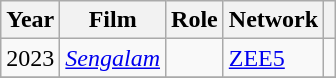<table class="wikitable">
<tr>
<th>Year</th>
<th>Film</th>
<th>Role</th>
<th>Network</th>
<th scope="col" class="unsortable"></th>
</tr>
<tr>
<td>2023</td>
<td><em><a href='#'>Sengalam</a></em></td>
<td></td>
<td><a href='#'>ZEE5</a></td>
<td></td>
</tr>
<tr>
</tr>
</table>
